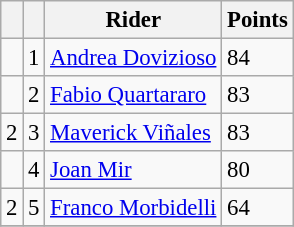<table class="wikitable" style="font-size: 95%;">
<tr>
<th></th>
<th></th>
<th>Rider</th>
<th>Points</th>
</tr>
<tr>
<td></td>
<td align=center>1</td>
<td> <a href='#'>Andrea Dovizioso</a></td>
<td align=left>84</td>
</tr>
<tr>
<td></td>
<td align=center>2</td>
<td> <a href='#'>Fabio Quartararo</a></td>
<td align=left>83</td>
</tr>
<tr>
<td> 2</td>
<td align=center>3</td>
<td> <a href='#'>Maverick Viñales</a></td>
<td align=left>83</td>
</tr>
<tr>
<td></td>
<td align=center>4</td>
<td> <a href='#'>Joan Mir</a></td>
<td align=left>80</td>
</tr>
<tr>
<td> 2</td>
<td align=center>5</td>
<td> <a href='#'>Franco Morbidelli</a></td>
<td align=left>64</td>
</tr>
<tr>
</tr>
</table>
